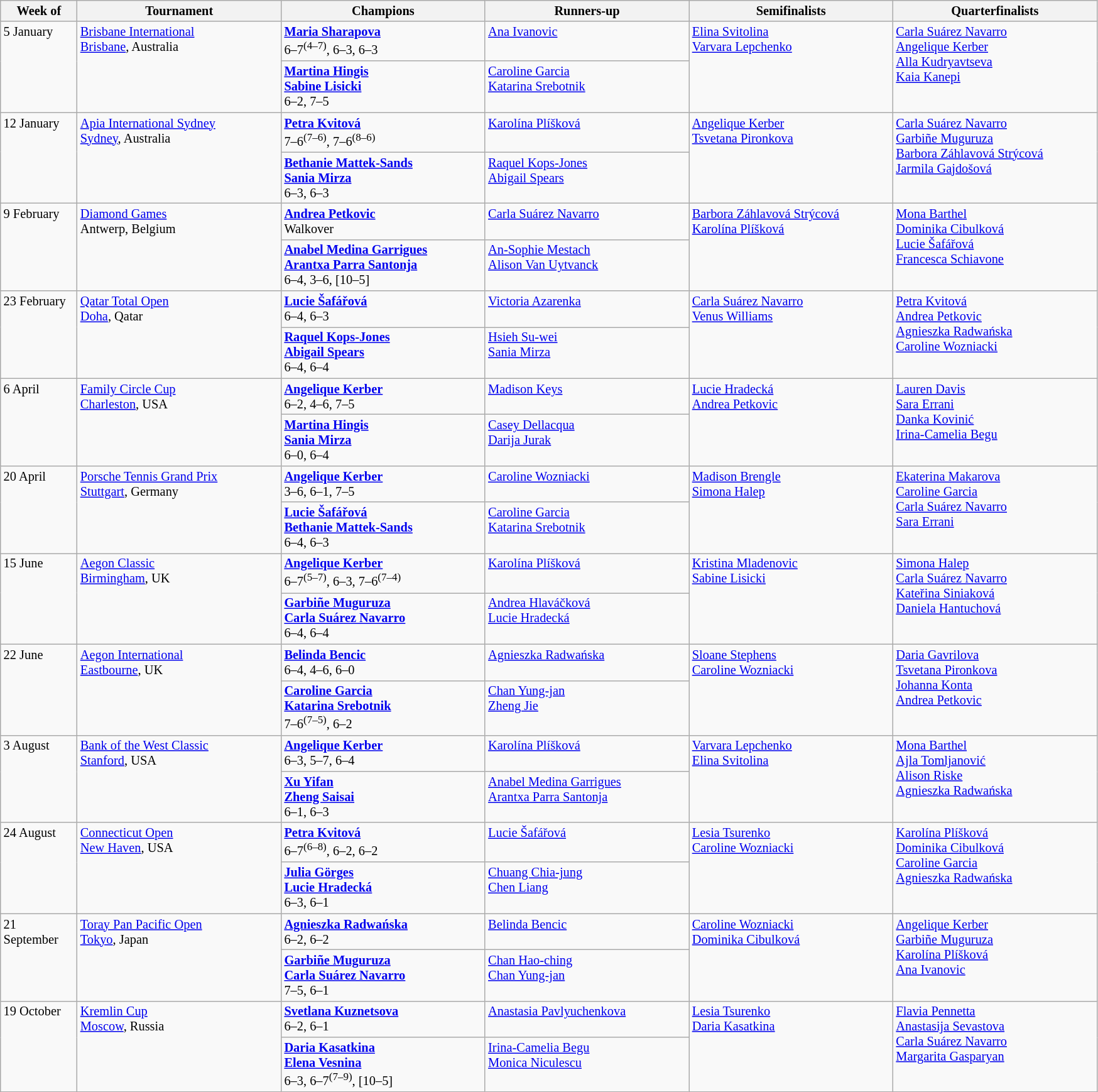<table class="wikitable" style="font-size:85%;">
<tr>
<th width="75">Week of</th>
<th width="210">Tournament</th>
<th width="210">Champions</th>
<th width="210">Runners-up</th>
<th width="210">Semifinalists</th>
<th width="210">Quarterfinalists</th>
</tr>
<tr valign=top>
<td rowspan=2>5 January</td>
<td rowspan=2><a href='#'>Brisbane International</a><br> <a href='#'>Brisbane</a>, Australia</td>
<td> <strong><a href='#'>Maria Sharapova</a></strong><br>6–7<sup>(4–7)</sup>, 6–3, 6–3</td>
<td> <a href='#'>Ana Ivanovic</a></td>
<td rowspan=2> <a href='#'>Elina Svitolina</a><br> <a href='#'>Varvara Lepchenko</a></td>
<td rowspan=2> <a href='#'>Carla Suárez Navarro</a><br> <a href='#'>Angelique Kerber</a><br> <a href='#'>Alla Kudryavtseva</a><br> <a href='#'>Kaia Kanepi</a></td>
</tr>
<tr valign=top>
<td><strong> <a href='#'>Martina Hingis</a><br> <a href='#'>Sabine Lisicki</a></strong><br>6–2, 7–5</td>
<td> <a href='#'>Caroline Garcia</a><br> <a href='#'>Katarina Srebotnik</a></td>
</tr>
<tr valign=top>
<td rowspan=2>12 January</td>
<td rowspan=2><a href='#'>Apia International Sydney</a><br> <a href='#'>Sydney</a>, Australia</td>
<td> <strong><a href='#'>Petra Kvitová</a></strong><br>7–6<sup>(7–6)</sup>, 7–6<sup>(8–6)</sup></td>
<td> <a href='#'>Karolína Plíšková</a></td>
<td rowspan=2> <a href='#'>Angelique Kerber</a><br>  <a href='#'>Tsvetana Pironkova</a></td>
<td rowspan=2> <a href='#'>Carla Suárez Navarro</a><br> <a href='#'>Garbiñe Muguruza</a><br> <a href='#'>Barbora Záhlavová Strýcová</a><br> <a href='#'>Jarmila Gajdošová</a></td>
</tr>
<tr valign=top>
<td><strong> <a href='#'>Bethanie Mattek-Sands</a><br> <a href='#'>Sania Mirza</a></strong><br>6–3, 6–3</td>
<td> <a href='#'>Raquel Kops-Jones</a><br> <a href='#'>Abigail Spears</a></td>
</tr>
<tr valign=top>
<td rowspan=2>9 February</td>
<td rowspan=2><a href='#'>Diamond Games</a><br> Antwerp, Belgium</td>
<td> <strong><a href='#'>Andrea Petkovic</a></strong><br>Walkover</td>
<td> <a href='#'>Carla Suárez Navarro</a></td>
<td rowspan=2> <a href='#'>Barbora Záhlavová Strýcová</a><br> <a href='#'>Karolína Plíšková</a></td>
<td rowspan=2> <a href='#'>Mona Barthel</a><br> <a href='#'>Dominika Cibulková</a><br> <a href='#'>Lucie Šafářová</a><br> <a href='#'>Francesca Schiavone</a></td>
</tr>
<tr valign=top>
<td><strong> <a href='#'>Anabel Medina Garrigues</a><br> <a href='#'>Arantxa Parra Santonja</a></strong><br>6–4, 3–6, [10–5]</td>
<td> <a href='#'>An-Sophie Mestach</a><br> <a href='#'>Alison Van Uytvanck</a></td>
</tr>
<tr valign=top>
<td rowspan=2>23 February</td>
<td rowspan=2><a href='#'>Qatar Total Open</a><br> <a href='#'>Doha</a>, Qatar</td>
<td> <strong><a href='#'>Lucie Šafářová</a></strong><br>6–4, 6–3</td>
<td> <a href='#'>Victoria Azarenka</a></td>
<td rowspan=2> <a href='#'>Carla Suárez Navarro</a><br> <a href='#'>Venus Williams</a></td>
<td rowspan=2> <a href='#'>Petra Kvitová</a><br> <a href='#'>Andrea Petkovic</a><br> <a href='#'>Agnieszka Radwańska</a><br> <a href='#'>Caroline Wozniacki</a></td>
</tr>
<tr valign=top>
<td><strong> <a href='#'>Raquel Kops-Jones</a><br> <a href='#'>Abigail Spears</a></strong><br>6–4, 6–4</td>
<td> <a href='#'>Hsieh Su-wei</a><br> <a href='#'>Sania Mirza</a></td>
</tr>
<tr valign=top>
<td rowspan=2>6 April</td>
<td rowspan=2><a href='#'>Family Circle Cup</a><br> <a href='#'>Charleston</a>, USA</td>
<td> <strong><a href='#'>Angelique Kerber</a></strong><br>6–2, 4–6, 7–5</td>
<td> <a href='#'>Madison Keys</a></td>
<td rowspan=2> <a href='#'>Lucie Hradecká</a><br> <a href='#'>Andrea Petkovic</a></td>
<td rowspan=2> <a href='#'>Lauren Davis</a><br> <a href='#'>Sara Errani</a><br> <a href='#'>Danka Kovinić</a><br> <a href='#'>Irina-Camelia Begu</a></td>
</tr>
<tr valign=top>
<td><strong> <a href='#'>Martina Hingis</a><br> <a href='#'>Sania Mirza</a></strong><br>6–0, 6–4</td>
<td> <a href='#'>Casey Dellacqua</a><br> <a href='#'>Darija Jurak</a></td>
</tr>
<tr valign=top>
<td rowspan=2>20 April</td>
<td rowspan=2><a href='#'>Porsche Tennis Grand Prix</a><br> <a href='#'>Stuttgart</a>, Germany</td>
<td> <strong><a href='#'>Angelique Kerber</a></strong><br>3–6, 6–1, 7–5</td>
<td> <a href='#'>Caroline Wozniacki</a></td>
<td rowspan=2> <a href='#'>Madison Brengle</a><br> <a href='#'>Simona Halep</a></td>
<td rowspan=2> <a href='#'>Ekaterina Makarova</a><br> <a href='#'>Caroline Garcia</a><br> <a href='#'>Carla Suárez Navarro</a><br> <a href='#'>Sara Errani</a></td>
</tr>
<tr valign=top>
<td><strong> <a href='#'>Lucie Šafářová</a><br> <a href='#'>Bethanie Mattek-Sands</a></strong><br>6–4, 6–3</td>
<td> <a href='#'>Caroline Garcia</a><br> <a href='#'>Katarina Srebotnik</a></td>
</tr>
<tr valign=top>
<td rowspan=2>15 June</td>
<td rowspan=2><a href='#'>Aegon Classic</a><br><a href='#'>Birmingham</a>, UK</td>
<td> <strong><a href='#'>Angelique Kerber</a></strong><br>6–7<sup>(5–7)</sup>, 6–3, 7–6<sup>(7–4)</sup></td>
<td> <a href='#'>Karolína Plíšková</a></td>
<td rowspan=2> <a href='#'>Kristina Mladenovic</a><br> <a href='#'>Sabine Lisicki</a></td>
<td rowspan=2> <a href='#'>Simona Halep</a><br> <a href='#'>Carla Suárez Navarro</a><br> <a href='#'>Kateřina Siniaková</a><br> <a href='#'>Daniela Hantuchová</a></td>
</tr>
<tr valign=top>
<td><strong> <a href='#'>Garbiñe Muguruza</a><br> <a href='#'>Carla Suárez Navarro</a></strong><br>6–4, 6–4</td>
<td> <a href='#'>Andrea Hlaváčková</a><br> <a href='#'>Lucie Hradecká</a></td>
</tr>
<tr valign=top>
<td rowspan=2>22 June</td>
<td rowspan=2><a href='#'>Aegon International</a><br> <a href='#'>Eastbourne</a>, UK</td>
<td> <strong><a href='#'>Belinda Bencic</a></strong><br>6–4, 4–6, 6–0</td>
<td> <a href='#'>Agnieszka Radwańska</a></td>
<td rowspan=2> <a href='#'>Sloane Stephens</a><br> <a href='#'>Caroline Wozniacki</a></td>
<td rowspan=2> <a href='#'>Daria Gavrilova</a><br> <a href='#'>Tsvetana Pironkova</a><br> <a href='#'>Johanna Konta</a><br> <a href='#'>Andrea Petkovic</a></td>
</tr>
<tr valign=top>
<td><strong> <a href='#'>Caroline Garcia</a><br> <a href='#'>Katarina Srebotnik</a></strong><br>7–6<sup>(7–5)</sup>, 6–2</td>
<td> <a href='#'>Chan Yung-jan</a><br> <a href='#'>Zheng Jie</a></td>
</tr>
<tr valign=top>
<td rowspan=2>3 August</td>
<td rowspan=2><a href='#'>Bank of the West Classic</a><br> <a href='#'>Stanford</a>, USA</td>
<td> <strong><a href='#'>Angelique Kerber</a></strong><br>6–3, 5–7, 6–4</td>
<td> <a href='#'>Karolína Plíšková</a></td>
<td rowspan=2> <a href='#'>Varvara Lepchenko</a><br> <a href='#'>Elina Svitolina</a></td>
<td rowspan=2> <a href='#'>Mona Barthel</a><br> <a href='#'>Ajla Tomljanović</a><br> <a href='#'>Alison Riske</a><br> <a href='#'>Agnieszka Radwańska</a></td>
</tr>
<tr valign=top>
<td><strong> <a href='#'>Xu Yifan</a><br> <a href='#'>Zheng Saisai</a></strong><br>6–1, 6–3</td>
<td> <a href='#'>Anabel Medina Garrigues</a><br> <a href='#'>Arantxa Parra Santonja</a></td>
</tr>
<tr valign=top>
<td rowspan=2>24 August</td>
<td rowspan=2><a href='#'>Connecticut Open</a><br> <a href='#'>New Haven</a>, USA</td>
<td> <strong><a href='#'>Petra Kvitová</a></strong><br>6–7<sup>(6–8)</sup>, 6–2, 6–2</td>
<td> <a href='#'>Lucie Šafářová</a></td>
<td rowspan=2> <a href='#'>Lesia Tsurenko</a><br> <a href='#'>Caroline Wozniacki</a></td>
<td rowspan=2> <a href='#'>Karolína Plíšková</a><br> <a href='#'>Dominika Cibulková</a><br> <a href='#'>Caroline Garcia</a><br> <a href='#'>Agnieszka Radwańska</a></td>
</tr>
<tr valign=top>
<td><strong> <a href='#'>Julia Görges</a><br> <a href='#'>Lucie Hradecká</a></strong><br>6–3, 6–1</td>
<td> <a href='#'>Chuang Chia-jung</a><br> <a href='#'>Chen Liang</a></td>
</tr>
<tr valign=top>
<td rowspan=2>21 September</td>
<td rowspan=2><a href='#'>Toray Pan Pacific Open</a><br> <a href='#'>Tokyo</a>, Japan</td>
<td> <strong><a href='#'>Agnieszka Radwańska</a></strong><br>6–2, 6–2</td>
<td> <a href='#'>Belinda Bencic</a></td>
<td rowspan=2> <a href='#'>Caroline Wozniacki</a><br> <a href='#'>Dominika Cibulková</a></td>
<td rowspan=2> <a href='#'>Angelique Kerber</a><br> <a href='#'>Garbiñe Muguruza</a><br> <a href='#'>Karolína Plíšková</a><br> <a href='#'>Ana Ivanovic</a></td>
</tr>
<tr valign=top>
<td><strong> <a href='#'>Garbiñe Muguruza</a><br> <a href='#'>Carla Suárez Navarro</a></strong><br>7–5, 6–1</td>
<td> <a href='#'>Chan Hao-ching</a><br> <a href='#'>Chan Yung-jan</a></td>
</tr>
<tr valign=top>
<td rowspan=2>19 October</td>
<td rowspan=2><a href='#'>Kremlin Cup</a><br><a href='#'>Moscow</a>, Russia</td>
<td> <strong><a href='#'>Svetlana Kuznetsova</a></strong><br>6–2, 6–1</td>
<td> <a href='#'>Anastasia Pavlyuchenkova</a></td>
<td rowspan=2> <a href='#'>Lesia Tsurenko</a><br> <a href='#'>Daria Kasatkina</a></td>
<td rowspan=2> <a href='#'>Flavia Pennetta</a><br> <a href='#'>Anastasija Sevastova</a><br> <a href='#'>Carla Suárez Navarro</a><br> <a href='#'>Margarita Gasparyan</a></td>
</tr>
<tr valign=top>
<td><strong> <a href='#'>Daria Kasatkina</a><br> <a href='#'>Elena Vesnina</a></strong><br>6–3, 6–7<sup>(7–9)</sup>, [10–5]</td>
<td> <a href='#'>Irina-Camelia Begu</a><br> <a href='#'>Monica Niculescu</a></td>
</tr>
</table>
